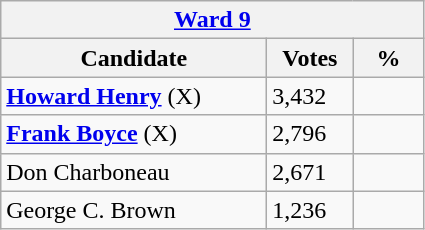<table class="wikitable">
<tr>
<th colspan="3"><a href='#'>Ward 9</a></th>
</tr>
<tr>
<th style="width: 170px">Candidate</th>
<th style="width: 50px">Votes</th>
<th style="width: 40px">%</th>
</tr>
<tr>
<td><strong><a href='#'>Howard Henry</a></strong> (X)</td>
<td>3,432</td>
<td></td>
</tr>
<tr>
<td><strong><a href='#'>Frank Boyce</a></strong> (X)</td>
<td>2,796</td>
<td></td>
</tr>
<tr>
<td>Don Charboneau</td>
<td>2,671</td>
<td></td>
</tr>
<tr>
<td>George C. Brown</td>
<td>1,236</td>
<td></td>
</tr>
</table>
